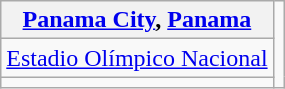<table class="wikitable" style="text-align:center">
<tr>
<th><a href='#'>Panama City</a>, <a href='#'>Panama</a></th>
<td rowspan=4></td>
</tr>
<tr>
<td><a href='#'>Estadio Olímpico Nacional</a></td>
</tr>
<tr>
<td></td>
</tr>
</table>
